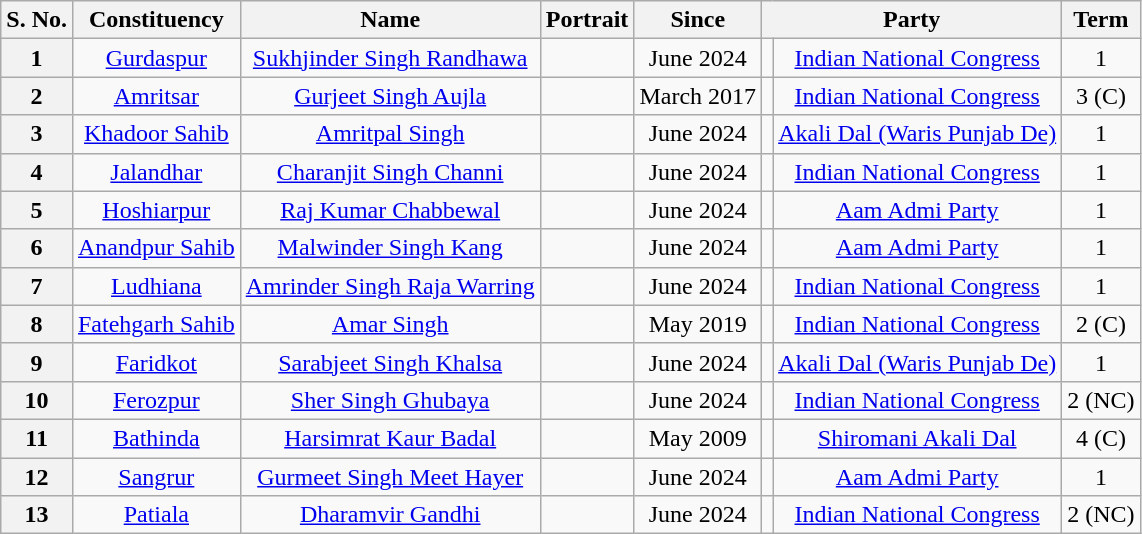<table class="wikitable" style="text-align:center">
<tr>
<th>S. No.</th>
<th>Constituency</th>
<th>Name</th>
<th>Portrait</th>
<th>Since</th>
<th colspan=2>Party</th>
<th>Term</th>
</tr>
<tr>
<th>1</th>
<td><a href='#'>Gurdaspur</a></td>
<td><a href='#'>Sukhjinder Singh Randhawa</a></td>
<td></td>
<td>June 2024</td>
<td bgcolor=></td>
<td><a href='#'>Indian National Congress</a></td>
<td>1</td>
</tr>
<tr>
<th>2</th>
<td><a href='#'>Amritsar</a></td>
<td><a href='#'>Gurjeet Singh Aujla</a></td>
<td></td>
<td>March 2017</td>
<td bgcolor=></td>
<td><a href='#'>Indian National Congress</a></td>
<td>3 (C)</td>
</tr>
<tr>
<th>3</th>
<td><a href='#'>Khadoor Sahib</a></td>
<td><a href='#'>Amritpal Singh</a></td>
<td></td>
<td>June 2024</td>
<td bgcolor=></td>
<td><a href='#'>Akali Dal (Waris Punjab De)</a></td>
<td>1</td>
</tr>
<tr>
<th>4</th>
<td><a href='#'>Jalandhar</a></td>
<td><a href='#'>Charanjit Singh Channi</a></td>
<td></td>
<td>June 2024</td>
<td bgcolor=></td>
<td><a href='#'>Indian National Congress</a></td>
<td>1</td>
</tr>
<tr>
<th>5</th>
<td><a href='#'>Hoshiarpur</a></td>
<td><a href='#'>Raj Kumar Chabbewal</a></td>
<td></td>
<td>June 2024</td>
<td bgcolor=></td>
<td><a href='#'>Aam Admi Party</a></td>
<td>1</td>
</tr>
<tr>
<th>6</th>
<td><a href='#'>Anandpur Sahib</a></td>
<td><a href='#'>Malwinder Singh Kang</a></td>
<td></td>
<td>June 2024</td>
<td bgcolor=></td>
<td><a href='#'>Aam Admi Party</a></td>
<td>1</td>
</tr>
<tr>
<th>7</th>
<td><a href='#'>Ludhiana</a></td>
<td><a href='#'>Amrinder Singh Raja Warring</a></td>
<td></td>
<td>June 2024</td>
<td bgcolor=></td>
<td><a href='#'>Indian National Congress</a></td>
<td>1</td>
</tr>
<tr>
<th>8</th>
<td><a href='#'>Fatehgarh Sahib</a></td>
<td><a href='#'>Amar Singh</a></td>
<td></td>
<td>May 2019</td>
<td bgcolor=></td>
<td><a href='#'>Indian National Congress</a></td>
<td>2 (C)</td>
</tr>
<tr>
<th>9</th>
<td><a href='#'>Faridkot</a></td>
<td><a href='#'>Sarabjeet Singh Khalsa</a></td>
<td></td>
<td>June 2024</td>
<td bgcolor=></td>
<td><a href='#'>Akali Dal (Waris Punjab De)</a></td>
<td>1</td>
</tr>
<tr>
<th>10</th>
<td><a href='#'>Ferozpur</a></td>
<td><a href='#'>Sher Singh Ghubaya</a></td>
<td></td>
<td>June 2024</td>
<td bgcolor=></td>
<td><a href='#'>Indian National Congress</a></td>
<td>2 (NC)</td>
</tr>
<tr>
<th>11</th>
<td><a href='#'>Bathinda</a></td>
<td><a href='#'>Harsimrat Kaur Badal</a></td>
<td></td>
<td>May 2009</td>
<td bgcolor=></td>
<td><a href='#'>Shiromani Akali Dal</a></td>
<td>4 (C)</td>
</tr>
<tr>
<th>12</th>
<td><a href='#'>Sangrur</a></td>
<td><a href='#'>Gurmeet Singh Meet Hayer</a></td>
<td></td>
<td>June 2024</td>
<td bgcolor=></td>
<td><a href='#'>Aam Admi Party</a></td>
<td>1</td>
</tr>
<tr>
<th>13</th>
<td><a href='#'>Patiala</a></td>
<td><a href='#'>Dharamvir Gandhi</a></td>
<td></td>
<td>June 2024</td>
<td bgcolor=></td>
<td><a href='#'>Indian National Congress</a></td>
<td>2 (NC)</td>
</tr>
</table>
